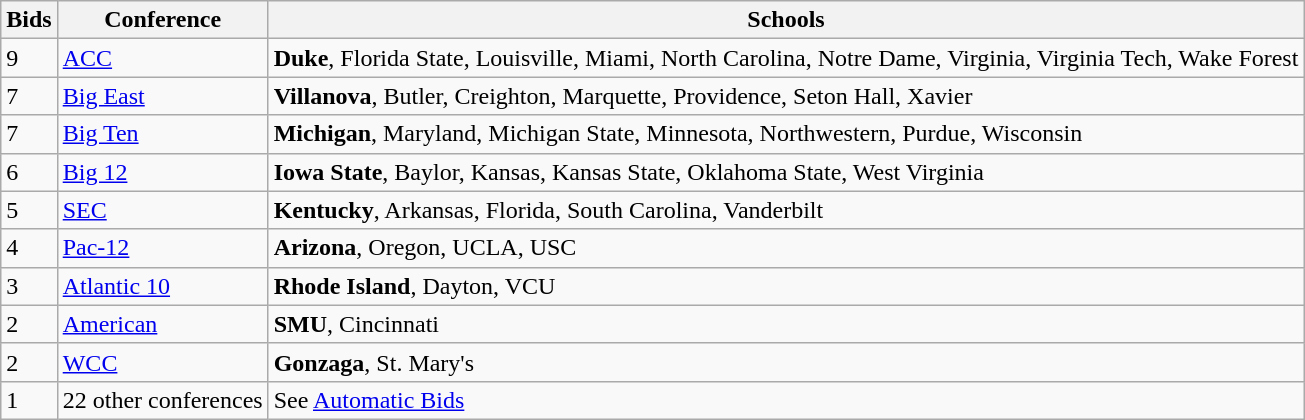<table class="wikitable">
<tr>
<th>Bids</th>
<th>Conference</th>
<th>Schools</th>
</tr>
<tr>
<td>9</td>
<td><a href='#'>ACC</a></td>
<td><strong>Duke</strong>, Florida State, Louisville, Miami, North Carolina, Notre Dame, Virginia, Virginia Tech, Wake Forest</td>
</tr>
<tr>
<td>7</td>
<td><a href='#'>Big East</a></td>
<td><strong>Villanova</strong>, Butler, Creighton, Marquette, Providence, Seton Hall, Xavier</td>
</tr>
<tr>
<td>7</td>
<td><a href='#'>Big Ten</a></td>
<td><strong>Michigan</strong>, Maryland, Michigan State, Minnesota, Northwestern, Purdue, Wisconsin</td>
</tr>
<tr>
<td>6</td>
<td><a href='#'>Big 12</a></td>
<td><strong>Iowa State</strong>, Baylor, Kansas, Kansas State, Oklahoma State, West Virginia</td>
</tr>
<tr>
<td>5</td>
<td><a href='#'>SEC</a></td>
<td><strong>Kentucky</strong>, Arkansas, Florida, South Carolina, Vanderbilt</td>
</tr>
<tr>
<td>4</td>
<td><a href='#'>Pac-12</a></td>
<td><strong>Arizona</strong>, Oregon, UCLA, USC</td>
</tr>
<tr>
<td>3</td>
<td><a href='#'>Atlantic 10</a></td>
<td><strong>Rhode Island</strong>, Dayton, VCU</td>
</tr>
<tr>
<td>2</td>
<td><a href='#'>American</a></td>
<td><strong>SMU</strong>, Cincinnati</td>
</tr>
<tr>
<td>2</td>
<td><a href='#'>WCC</a></td>
<td><strong>Gonzaga</strong>, St. Mary's</td>
</tr>
<tr>
<td>1</td>
<td>22 other conferences</td>
<td>See <a href='#'>Automatic Bids</a></td>
</tr>
</table>
